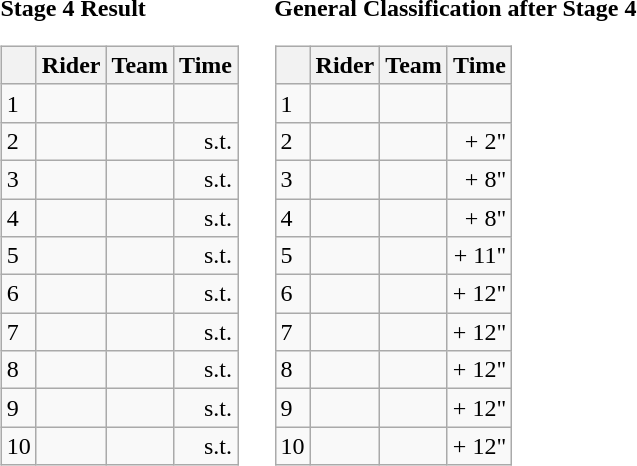<table>
<tr>
<td><strong>Stage 4 Result</strong><br><table class="wikitable">
<tr>
<th></th>
<th>Rider</th>
<th>Team</th>
<th>Time</th>
</tr>
<tr>
<td>1</td>
<td></td>
<td></td>
<td align="right"></td>
</tr>
<tr>
<td>2</td>
<td></td>
<td></td>
<td align="right">s.t.</td>
</tr>
<tr>
<td>3</td>
<td></td>
<td></td>
<td align="right">s.t.</td>
</tr>
<tr>
<td>4</td>
<td></td>
<td></td>
<td align="right">s.t.</td>
</tr>
<tr>
<td>5</td>
<td></td>
<td></td>
<td align="right">s.t.</td>
</tr>
<tr>
<td>6</td>
<td></td>
<td></td>
<td align="right">s.t.</td>
</tr>
<tr>
<td>7</td>
<td></td>
<td></td>
<td align="right">s.t.</td>
</tr>
<tr>
<td>8</td>
<td></td>
<td></td>
<td align="right">s.t.</td>
</tr>
<tr>
<td>9</td>
<td></td>
<td></td>
<td align="right">s.t.</td>
</tr>
<tr>
<td>10</td>
<td></td>
<td></td>
<td align="right">s.t.</td>
</tr>
</table>
</td>
<td></td>
<td><strong>General Classification after Stage 4</strong><br><table class="wikitable">
<tr>
<th></th>
<th>Rider</th>
<th>Team</th>
<th>Time</th>
</tr>
<tr>
<td>1</td>
<td> </td>
<td></td>
<td align="right"></td>
</tr>
<tr>
<td>2</td>
<td></td>
<td></td>
<td align="right">+ 2"</td>
</tr>
<tr>
<td>3</td>
<td></td>
<td></td>
<td align="right">+ 8"</td>
</tr>
<tr>
<td>4</td>
<td></td>
<td></td>
<td align="right">+ 8"</td>
</tr>
<tr>
<td>5</td>
<td></td>
<td></td>
<td align="right">+ 11"</td>
</tr>
<tr>
<td>6</td>
<td></td>
<td></td>
<td align="right">+ 12"</td>
</tr>
<tr>
<td>7</td>
<td></td>
<td></td>
<td align="right">+ 12"</td>
</tr>
<tr>
<td>8</td>
<td></td>
<td></td>
<td align="right">+ 12"</td>
</tr>
<tr>
<td>9</td>
<td></td>
<td></td>
<td align="right">+ 12"</td>
</tr>
<tr>
<td>10</td>
<td></td>
<td></td>
<td align="right">+ 12"</td>
</tr>
</table>
</td>
</tr>
</table>
